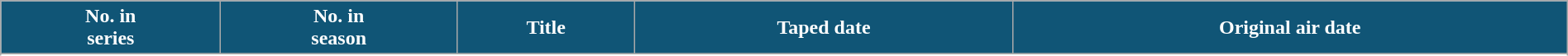<table class="wikitable plainrowheaders" style="width: 100%; margin-right: 0;">
<tr>
<th style="background: #105576; color: #ffffff;">No. in<br>series</th>
<th style="background: #105576; color: #ffffff;">No. in<br>season</th>
<th style="background: #105576; color: #ffffff;">Title</th>
<th style="background: #105576; color: #ffffff;">Taped date</th>
<th style="background: #105576; color: #ffffff;">Original air date</th>
</tr>
<tr>
</tr>
<tr>
</tr>
<tr>
</tr>
<tr>
</tr>
<tr>
</tr>
<tr>
</tr>
<tr>
</tr>
<tr>
</tr>
<tr>
</tr>
<tr>
</tr>
</table>
